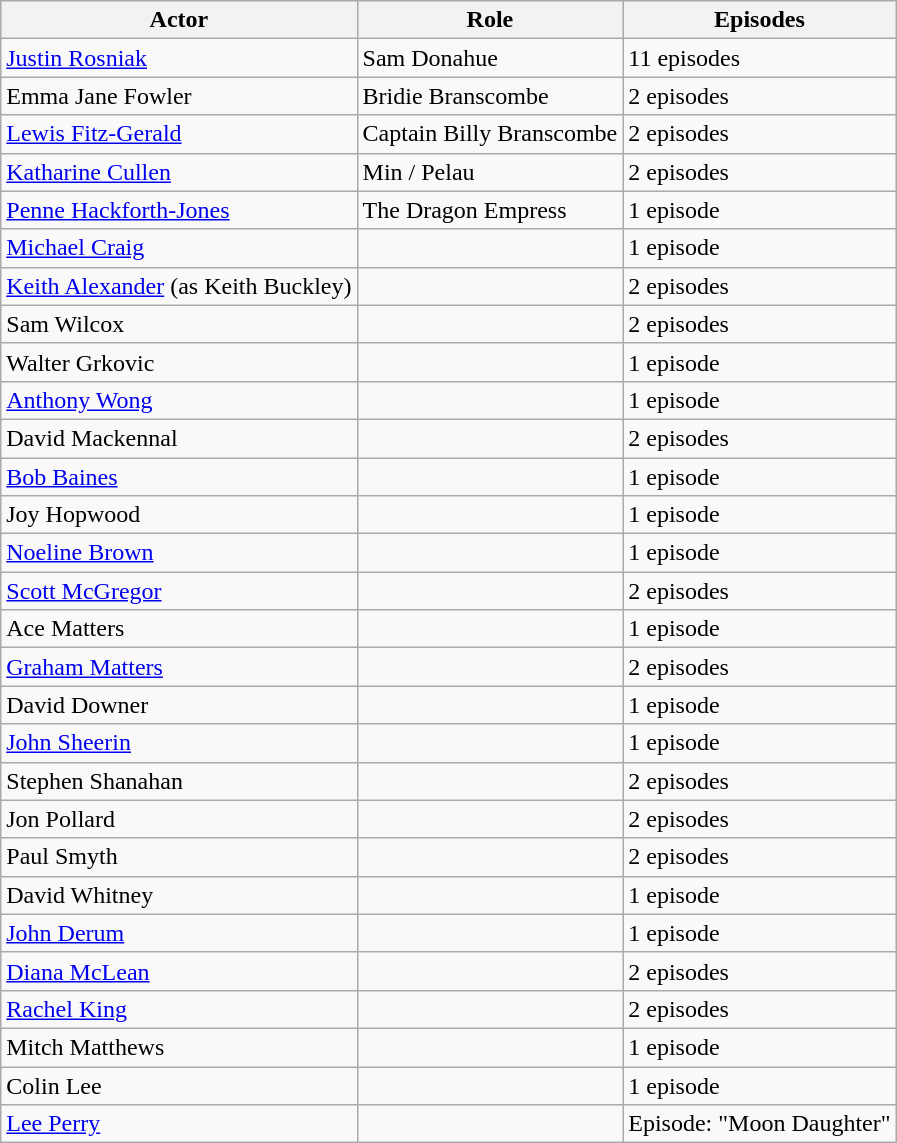<table class="wikitable">
<tr>
<th>Actor</th>
<th>Role</th>
<th>Episodes</th>
</tr>
<tr>
<td><a href='#'>Justin Rosniak</a></td>
<td>Sam Donahue</td>
<td>11 episodes</td>
</tr>
<tr>
<td>Emma Jane Fowler</td>
<td>Bridie Branscombe</td>
<td>2 episodes</td>
</tr>
<tr>
<td><a href='#'>Lewis Fitz-Gerald</a></td>
<td>Captain Billy Branscombe</td>
<td>2 episodes</td>
</tr>
<tr>
<td><a href='#'>Katharine Cullen</a></td>
<td>Min / Pelau</td>
<td>2 episodes</td>
</tr>
<tr>
<td><a href='#'>Penne Hackforth-Jones</a></td>
<td>The Dragon Empress</td>
<td>1 episode</td>
</tr>
<tr>
<td><a href='#'>Michael Craig</a></td>
<td></td>
<td>1 episode</td>
</tr>
<tr>
<td><a href='#'>Keith Alexander</a> (as Keith Buckley)</td>
<td></td>
<td>2 episodes</td>
</tr>
<tr>
<td>Sam Wilcox</td>
<td></td>
<td>2 episodes</td>
</tr>
<tr>
<td>Walter Grkovic</td>
<td></td>
<td>1 episode</td>
</tr>
<tr>
<td><a href='#'>Anthony Wong</a></td>
<td></td>
<td>1 episode</td>
</tr>
<tr>
<td>David Mackennal</td>
<td></td>
<td>2 episodes</td>
</tr>
<tr>
<td><a href='#'>Bob Baines</a></td>
<td></td>
<td>1 episode</td>
</tr>
<tr>
<td>Joy Hopwood</td>
<td></td>
<td>1 episode</td>
</tr>
<tr>
<td><a href='#'>Noeline Brown</a></td>
<td></td>
<td>1 episode</td>
</tr>
<tr>
<td><a href='#'>Scott McGregor</a></td>
<td></td>
<td>2 episodes</td>
</tr>
<tr>
<td>Ace Matters</td>
<td></td>
<td>1 episode</td>
</tr>
<tr>
<td><a href='#'>Graham Matters</a></td>
<td></td>
<td>2 episodes</td>
</tr>
<tr>
<td>David Downer</td>
<td></td>
<td>1 episode</td>
</tr>
<tr>
<td><a href='#'>John Sheerin</a></td>
<td></td>
<td>1 episode</td>
</tr>
<tr>
<td>Stephen Shanahan</td>
<td></td>
<td>2 episodes</td>
</tr>
<tr>
<td>Jon Pollard</td>
<td></td>
<td>2 episodes</td>
</tr>
<tr>
<td>Paul Smyth</td>
<td></td>
<td>2 episodes</td>
</tr>
<tr>
<td>David Whitney</td>
<td></td>
<td>1 episode</td>
</tr>
<tr>
<td><a href='#'>John Derum</a></td>
<td></td>
<td>1 episode</td>
</tr>
<tr>
<td><a href='#'>Diana McLean</a></td>
<td></td>
<td>2 episodes</td>
</tr>
<tr>
<td><a href='#'>Rachel King</a></td>
<td></td>
<td>2 episodes</td>
</tr>
<tr>
<td>Mitch Matthews</td>
<td></td>
<td>1 episode</td>
</tr>
<tr>
<td>Colin Lee</td>
<td></td>
<td>1 episode</td>
</tr>
<tr>
<td><a href='#'>Lee Perry</a></td>
<td></td>
<td>Episode: "Moon Daughter"</td>
</tr>
</table>
